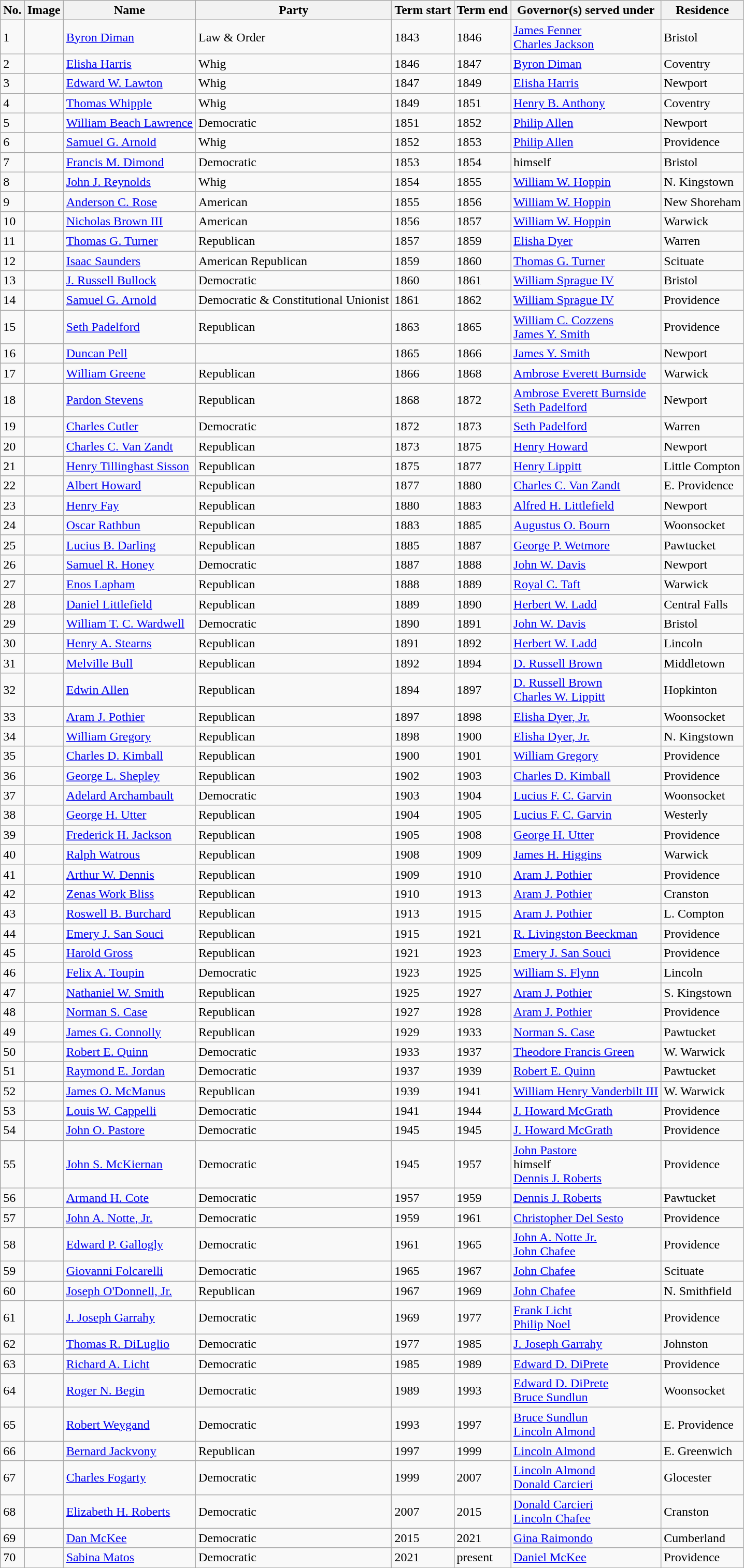<table class="wikitable">
<tr>
<th>No.</th>
<th>Image</th>
<th>Name</th>
<th>Party</th>
<th>Term start</th>
<th>Term end</th>
<th>Governor(s) served under</th>
<th>Residence</th>
</tr>
<tr>
<td>1</td>
<td></td>
<td><a href='#'>Byron Diman</a></td>
<td>Law & Order</td>
<td>1843</td>
<td>1846</td>
<td><a href='#'>James Fenner</a><br><a href='#'>Charles Jackson</a></td>
<td>Bristol</td>
</tr>
<tr>
<td>2</td>
<td></td>
<td><a href='#'>Elisha Harris</a></td>
<td>Whig</td>
<td>1846</td>
<td>1847</td>
<td><a href='#'>Byron Diman</a></td>
<td>Coventry</td>
</tr>
<tr>
<td>3</td>
<td></td>
<td><a href='#'>Edward W. Lawton</a></td>
<td>Whig</td>
<td>1847</td>
<td>1849</td>
<td><a href='#'>Elisha Harris</a></td>
<td>Newport</td>
</tr>
<tr>
<td>4</td>
<td></td>
<td><a href='#'>Thomas Whipple</a></td>
<td>Whig</td>
<td>1849</td>
<td>1851</td>
<td><a href='#'>Henry B. Anthony</a></td>
<td>Coventry</td>
</tr>
<tr>
<td>5</td>
<td></td>
<td><a href='#'>William Beach Lawrence</a></td>
<td>Democratic</td>
<td>1851</td>
<td>1852</td>
<td><a href='#'>Philip Allen</a></td>
<td>Newport</td>
</tr>
<tr>
<td>6</td>
<td></td>
<td><a href='#'>Samuel G. Arnold</a></td>
<td>Whig</td>
<td>1852</td>
<td>1853</td>
<td><a href='#'>Philip Allen</a></td>
<td>Providence</td>
</tr>
<tr>
<td>7</td>
<td></td>
<td><a href='#'>Francis M. Dimond</a></td>
<td>Democratic</td>
<td>1853</td>
<td>1854</td>
<td>himself</td>
<td>Bristol</td>
</tr>
<tr>
<td>8</td>
<td></td>
<td><a href='#'>John J. Reynolds</a></td>
<td>Whig</td>
<td>1854</td>
<td>1855</td>
<td><a href='#'>William W. Hoppin</a></td>
<td>N. Kingstown</td>
</tr>
<tr>
<td>9</td>
<td></td>
<td><a href='#'>Anderson C. Rose</a></td>
<td>American</td>
<td>1855</td>
<td>1856</td>
<td><a href='#'>William W. Hoppin</a></td>
<td>New Shoreham</td>
</tr>
<tr>
<td>10</td>
<td></td>
<td><a href='#'>Nicholas Brown III</a></td>
<td>American</td>
<td>1856</td>
<td>1857</td>
<td><a href='#'>William W. Hoppin</a></td>
<td>Warwick</td>
</tr>
<tr>
<td>11</td>
<td></td>
<td><a href='#'>Thomas G. Turner</a></td>
<td>Republican</td>
<td>1857</td>
<td>1859</td>
<td><a href='#'>Elisha Dyer</a></td>
<td>Warren</td>
</tr>
<tr>
<td>12</td>
<td></td>
<td><a href='#'>Isaac Saunders</a></td>
<td>American Republican</td>
<td>1859</td>
<td>1860</td>
<td><a href='#'>Thomas G. Turner</a></td>
<td>Scituate</td>
</tr>
<tr>
<td>13</td>
<td></td>
<td><a href='#'>J. Russell Bullock</a></td>
<td>Democratic</td>
<td>1860</td>
<td>1861</td>
<td><a href='#'>William Sprague IV</a></td>
<td>Bristol</td>
</tr>
<tr>
<td>14</td>
<td></td>
<td><a href='#'>Samuel G. Arnold</a></td>
<td>Democratic & Constitutional Unionist</td>
<td>1861</td>
<td>1862</td>
<td><a href='#'>William Sprague IV</a></td>
<td>Providence</td>
</tr>
<tr>
<td>15</td>
<td></td>
<td><a href='#'>Seth Padelford</a></td>
<td>Republican</td>
<td>1863</td>
<td>1865</td>
<td><a href='#'>William C. Cozzens</a><br><a href='#'>James Y. Smith</a></td>
<td>Providence</td>
</tr>
<tr>
<td>16</td>
<td></td>
<td><a href='#'>Duncan Pell</a></td>
<td></td>
<td>1865</td>
<td>1866</td>
<td><a href='#'>James Y. Smith</a></td>
<td>Newport</td>
</tr>
<tr>
<td>17</td>
<td></td>
<td><a href='#'>William Greene</a></td>
<td>Republican</td>
<td>1866</td>
<td>1868</td>
<td><a href='#'>Ambrose Everett Burnside</a></td>
<td>Warwick</td>
</tr>
<tr>
<td>18</td>
<td></td>
<td><a href='#'>Pardon Stevens</a></td>
<td>Republican</td>
<td>1868</td>
<td>1872</td>
<td><a href='#'>Ambrose Everett Burnside</a><br><a href='#'>Seth Padelford</a></td>
<td>Newport</td>
</tr>
<tr>
<td>19</td>
<td></td>
<td><a href='#'>Charles Cutler</a></td>
<td>Democratic</td>
<td>1872</td>
<td>1873</td>
<td><a href='#'>Seth Padelford</a></td>
<td>Warren</td>
</tr>
<tr>
<td>20</td>
<td></td>
<td><a href='#'>Charles C. Van Zandt</a></td>
<td>Republican</td>
<td>1873</td>
<td>1875</td>
<td><a href='#'>Henry Howard</a></td>
<td>Newport</td>
</tr>
<tr>
<td>21</td>
<td></td>
<td><a href='#'>Henry Tillinghast Sisson</a></td>
<td>Republican</td>
<td>1875</td>
<td>1877</td>
<td><a href='#'>Henry Lippitt</a></td>
<td>Little Compton</td>
</tr>
<tr>
<td>22</td>
<td></td>
<td><a href='#'>Albert Howard</a></td>
<td>Republican</td>
<td>1877</td>
<td>1880</td>
<td><a href='#'>Charles C. Van Zandt</a></td>
<td>E. Providence</td>
</tr>
<tr>
<td>23</td>
<td></td>
<td><a href='#'>Henry Fay</a></td>
<td>Republican</td>
<td>1880</td>
<td>1883</td>
<td><a href='#'>Alfred H. Littlefield</a></td>
<td>Newport</td>
</tr>
<tr>
<td>24</td>
<td></td>
<td><a href='#'>Oscar Rathbun</a></td>
<td>Republican</td>
<td>1883</td>
<td>1885</td>
<td><a href='#'>Augustus O. Bourn</a></td>
<td>Woonsocket</td>
</tr>
<tr>
<td>25</td>
<td></td>
<td><a href='#'>Lucius B. Darling</a></td>
<td>Republican</td>
<td>1885</td>
<td>1887</td>
<td><a href='#'>George P. Wetmore</a></td>
<td>Pawtucket</td>
</tr>
<tr>
<td>26</td>
<td></td>
<td><a href='#'>Samuel R. Honey</a></td>
<td>Democratic</td>
<td>1887</td>
<td>1888</td>
<td><a href='#'>John W. Davis</a></td>
<td>Newport</td>
</tr>
<tr>
<td>27</td>
<td></td>
<td><a href='#'>Enos Lapham</a></td>
<td>Republican</td>
<td>1888</td>
<td>1889</td>
<td><a href='#'>Royal C. Taft</a></td>
<td>Warwick</td>
</tr>
<tr>
<td>28</td>
<td></td>
<td><a href='#'>Daniel Littlefield</a></td>
<td>Republican</td>
<td>1889</td>
<td>1890</td>
<td><a href='#'>Herbert W. Ladd</a></td>
<td>Central Falls</td>
</tr>
<tr>
<td>29</td>
<td></td>
<td><a href='#'>William T. C. Wardwell</a></td>
<td>Democratic</td>
<td>1890</td>
<td>1891</td>
<td><a href='#'>John W. Davis</a></td>
<td>Bristol</td>
</tr>
<tr>
<td>30</td>
<td></td>
<td><a href='#'>Henry A. Stearns</a></td>
<td>Republican</td>
<td>1891</td>
<td>1892</td>
<td><a href='#'>Herbert W. Ladd</a></td>
<td>Lincoln</td>
</tr>
<tr>
<td>31</td>
<td></td>
<td><a href='#'>Melville Bull</a></td>
<td>Republican</td>
<td>1892</td>
<td>1894</td>
<td><a href='#'>D. Russell Brown</a></td>
<td>Middletown</td>
</tr>
<tr>
<td>32</td>
<td></td>
<td><a href='#'>Edwin Allen</a></td>
<td>Republican</td>
<td>1894</td>
<td>1897</td>
<td><a href='#'>D. Russell Brown</a><br><a href='#'>Charles W. Lippitt</a></td>
<td>Hopkinton</td>
</tr>
<tr>
<td>33</td>
<td></td>
<td><a href='#'>Aram J. Pothier</a></td>
<td>Republican</td>
<td>1897</td>
<td>1898</td>
<td><a href='#'>Elisha Dyer, Jr.</a></td>
<td>Woonsocket</td>
</tr>
<tr>
<td>34</td>
<td></td>
<td><a href='#'>William Gregory</a></td>
<td>Republican</td>
<td>1898</td>
<td>1900</td>
<td><a href='#'>Elisha Dyer, Jr.</a></td>
<td>N. Kingstown</td>
</tr>
<tr>
<td>35</td>
<td></td>
<td><a href='#'>Charles D. Kimball</a></td>
<td>Republican</td>
<td>1900</td>
<td>1901</td>
<td><a href='#'>William Gregory</a></td>
<td>Providence</td>
</tr>
<tr>
<td>36</td>
<td></td>
<td><a href='#'>George L. Shepley</a></td>
<td>Republican</td>
<td>1902</td>
<td>1903</td>
<td><a href='#'>Charles D. Kimball</a></td>
<td>Providence</td>
</tr>
<tr>
<td>37</td>
<td></td>
<td><a href='#'>Adelard Archambault</a></td>
<td>Democratic</td>
<td>1903</td>
<td>1904</td>
<td><a href='#'>Lucius F. C. Garvin</a></td>
<td>Woonsocket</td>
</tr>
<tr>
<td>38</td>
<td></td>
<td><a href='#'>George H. Utter</a></td>
<td>Republican</td>
<td>1904</td>
<td>1905</td>
<td><a href='#'>Lucius F. C. Garvin</a></td>
<td>Westerly</td>
</tr>
<tr>
<td>39</td>
<td></td>
<td><a href='#'>Frederick H. Jackson</a></td>
<td>Republican</td>
<td>1905</td>
<td>1908</td>
<td><a href='#'>George H. Utter</a></td>
<td>Providence</td>
</tr>
<tr>
<td>40</td>
<td></td>
<td><a href='#'>Ralph Watrous</a></td>
<td>Republican</td>
<td>1908</td>
<td>1909</td>
<td><a href='#'>James H. Higgins</a></td>
<td>Warwick</td>
</tr>
<tr>
<td>41</td>
<td></td>
<td><a href='#'>Arthur W. Dennis</a></td>
<td>Republican</td>
<td>1909</td>
<td>1910</td>
<td><a href='#'>Aram J. Pothier</a></td>
<td>Providence</td>
</tr>
<tr>
<td>42</td>
<td></td>
<td><a href='#'>Zenas Work Bliss</a></td>
<td>Republican</td>
<td>1910</td>
<td>1913</td>
<td><a href='#'>Aram J. Pothier</a></td>
<td>Cranston</td>
</tr>
<tr>
<td>43</td>
<td></td>
<td><a href='#'>Roswell B. Burchard</a></td>
<td>Republican</td>
<td>1913</td>
<td>1915</td>
<td><a href='#'>Aram J. Pothier</a></td>
<td>L. Compton</td>
</tr>
<tr>
<td>44</td>
<td></td>
<td><a href='#'>Emery J. San Souci</a></td>
<td>Republican</td>
<td>1915</td>
<td>1921</td>
<td><a href='#'>R. Livingston Beeckman</a></td>
<td>Providence</td>
</tr>
<tr>
<td>45</td>
<td></td>
<td><a href='#'>Harold Gross</a></td>
<td>Republican</td>
<td>1921</td>
<td>1923</td>
<td><a href='#'>Emery J. San Souci</a></td>
<td>Providence</td>
</tr>
<tr>
<td>46</td>
<td></td>
<td><a href='#'>Felix A. Toupin</a></td>
<td>Democratic</td>
<td>1923</td>
<td>1925</td>
<td><a href='#'>William S. Flynn</a></td>
<td>Lincoln</td>
</tr>
<tr>
<td>47</td>
<td></td>
<td><a href='#'>Nathaniel W. Smith</a></td>
<td>Republican</td>
<td>1925</td>
<td>1927</td>
<td><a href='#'>Aram J. Pothier</a></td>
<td>S. Kingstown</td>
</tr>
<tr>
<td>48</td>
<td></td>
<td><a href='#'>Norman S. Case</a></td>
<td>Republican</td>
<td>1927</td>
<td>1928</td>
<td><a href='#'>Aram J. Pothier</a></td>
<td>Providence</td>
</tr>
<tr>
<td>49</td>
<td></td>
<td><a href='#'>James G. Connolly</a></td>
<td>Republican</td>
<td>1929</td>
<td>1933</td>
<td><a href='#'>Norman S. Case</a></td>
<td>Pawtucket</td>
</tr>
<tr>
<td>50</td>
<td></td>
<td><a href='#'>Robert E. Quinn</a></td>
<td>Democratic</td>
<td>1933</td>
<td>1937</td>
<td><a href='#'>Theodore Francis Green</a></td>
<td>W. Warwick</td>
</tr>
<tr>
<td>51</td>
<td></td>
<td><a href='#'>Raymond E. Jordan</a></td>
<td>Democratic</td>
<td>1937</td>
<td>1939</td>
<td><a href='#'>Robert E. Quinn</a></td>
<td>Pawtucket</td>
</tr>
<tr>
<td>52</td>
<td></td>
<td><a href='#'>James O. McManus</a></td>
<td>Republican</td>
<td>1939</td>
<td>1941</td>
<td><a href='#'>William Henry Vanderbilt III</a></td>
<td>W. Warwick</td>
</tr>
<tr>
<td>53</td>
<td></td>
<td><a href='#'>Louis W. Cappelli</a></td>
<td>Democratic</td>
<td>1941</td>
<td>1944</td>
<td><a href='#'>J. Howard McGrath</a></td>
<td>Providence</td>
</tr>
<tr>
<td>54</td>
<td></td>
<td><a href='#'>John O. Pastore</a></td>
<td>Democratic</td>
<td>1945</td>
<td>1945</td>
<td><a href='#'>J. Howard McGrath</a></td>
<td>Providence</td>
</tr>
<tr>
<td>55</td>
<td></td>
<td><a href='#'>John S. McKiernan</a></td>
<td>Democratic</td>
<td>1945</td>
<td>1957</td>
<td><a href='#'>John Pastore</a><br>himself<br><a href='#'>Dennis J. Roberts</a></td>
<td>Providence</td>
</tr>
<tr>
<td>56</td>
<td></td>
<td><a href='#'>Armand H. Cote</a></td>
<td>Democratic</td>
<td>1957</td>
<td>1959</td>
<td><a href='#'>Dennis J. Roberts</a></td>
<td>Pawtucket</td>
</tr>
<tr>
<td>57</td>
<td></td>
<td><a href='#'>John A. Notte, Jr.</a></td>
<td>Democratic</td>
<td>1959</td>
<td>1961</td>
<td><a href='#'>Christopher Del Sesto</a></td>
<td>Providence</td>
</tr>
<tr>
<td>58</td>
<td></td>
<td><a href='#'>Edward P. Gallogly</a></td>
<td>Democratic</td>
<td>1961</td>
<td>1965</td>
<td><a href='#'>John A. Notte Jr.</a><br><a href='#'>John Chafee</a></td>
<td>Providence</td>
</tr>
<tr>
<td>59</td>
<td></td>
<td><a href='#'>Giovanni Folcarelli</a></td>
<td>Democratic</td>
<td>1965</td>
<td>1967</td>
<td><a href='#'>John Chafee</a></td>
<td>Scituate</td>
</tr>
<tr>
<td>60</td>
<td></td>
<td><a href='#'>Joseph O'Donnell, Jr.</a></td>
<td>Republican</td>
<td>1967</td>
<td>1969</td>
<td><a href='#'>John Chafee</a></td>
<td>N. Smithfield</td>
</tr>
<tr>
<td>61</td>
<td></td>
<td><a href='#'>J. Joseph Garrahy</a></td>
<td>Democratic</td>
<td>1969</td>
<td>1977</td>
<td><a href='#'>Frank Licht</a><br><a href='#'>Philip Noel</a></td>
<td>Providence</td>
</tr>
<tr>
<td>62</td>
<td></td>
<td><a href='#'>Thomas R. DiLuglio</a></td>
<td>Democratic</td>
<td>1977</td>
<td>1985</td>
<td><a href='#'>J. Joseph Garrahy</a></td>
<td>Johnston</td>
</tr>
<tr>
<td>63</td>
<td></td>
<td><a href='#'>Richard A. Licht</a></td>
<td>Democratic</td>
<td>1985</td>
<td>1989</td>
<td><a href='#'>Edward D. DiPrete</a></td>
<td>Providence</td>
</tr>
<tr>
<td>64</td>
<td></td>
<td><a href='#'>Roger N. Begin</a></td>
<td>Democratic</td>
<td>1989</td>
<td>1993</td>
<td><a href='#'>Edward D. DiPrete</a><br><a href='#'>Bruce Sundlun</a></td>
<td>Woonsocket</td>
</tr>
<tr>
<td>65</td>
<td></td>
<td><a href='#'>Robert Weygand</a></td>
<td>Democratic</td>
<td>1993</td>
<td>1997</td>
<td><a href='#'>Bruce Sundlun</a><br><a href='#'>Lincoln Almond</a></td>
<td>E. Providence</td>
</tr>
<tr>
<td>66</td>
<td></td>
<td><a href='#'>Bernard Jackvony</a></td>
<td>Republican</td>
<td>1997</td>
<td>1999</td>
<td><a href='#'>Lincoln Almond</a></td>
<td>E. Greenwich</td>
</tr>
<tr>
<td>67</td>
<td></td>
<td><a href='#'>Charles Fogarty</a></td>
<td>Democratic</td>
<td>1999</td>
<td>2007</td>
<td><a href='#'>Lincoln Almond</a><br><a href='#'>Donald Carcieri</a></td>
<td>Glocester</td>
</tr>
<tr>
<td>68</td>
<td></td>
<td><a href='#'>Elizabeth H. Roberts</a></td>
<td>Democratic</td>
<td>2007</td>
<td>2015</td>
<td><a href='#'>Donald Carcieri</a><br><a href='#'>Lincoln Chafee</a></td>
<td>Cranston</td>
</tr>
<tr>
<td>69</td>
<td></td>
<td><a href='#'>Dan McKee</a></td>
<td>Democratic</td>
<td>2015</td>
<td>2021</td>
<td><a href='#'>Gina Raimondo</a></td>
<td>Cumberland</td>
</tr>
<tr>
<td>70</td>
<td></td>
<td><a href='#'>Sabina Matos</a></td>
<td>Democratic</td>
<td>2021</td>
<td>present</td>
<td><a href='#'>Daniel McKee</a></td>
<td>Providence</td>
</tr>
</table>
